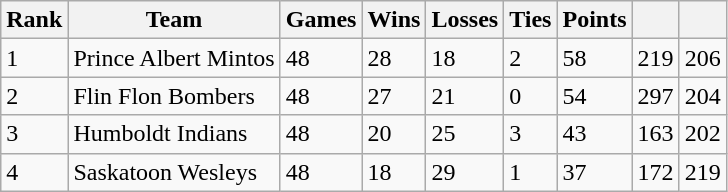<table class="wikitable">
<tr>
<th>Rank</th>
<th>Team</th>
<th>Games</th>
<th>Wins</th>
<th>Losses</th>
<th>Ties</th>
<th>Points</th>
<th></th>
<th></th>
</tr>
<tr>
<td>1</td>
<td>Prince Albert Mintos</td>
<td>48</td>
<td>28</td>
<td>18</td>
<td>2</td>
<td>58</td>
<td>219</td>
<td>206</td>
</tr>
<tr>
<td>2</td>
<td>Flin Flon Bombers</td>
<td>48</td>
<td>27</td>
<td>21</td>
<td>0</td>
<td>54</td>
<td>297</td>
<td>204</td>
</tr>
<tr>
<td>3</td>
<td>Humboldt Indians</td>
<td>48</td>
<td>20</td>
<td>25</td>
<td>3</td>
<td>43</td>
<td>163</td>
<td>202</td>
</tr>
<tr>
<td>4</td>
<td>Saskatoon Wesleys</td>
<td>48</td>
<td>18</td>
<td>29</td>
<td>1</td>
<td>37</td>
<td>172</td>
<td>219</td>
</tr>
</table>
